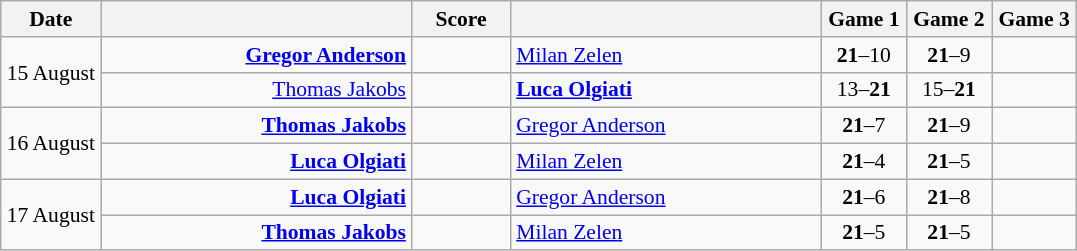<table class="wikitable" style="text-align: center; font-size:90% ">
<tr>
<th width="60">Date</th>
<th align="right" width="200"></th>
<th width="60">Score</th>
<th align="left" width="200"></th>
<th width="50">Game 1</th>
<th width="50">Game 2</th>
<th width="50">Game 3</th>
</tr>
<tr>
<td rowspan="2">15 August</td>
<td align="right"><strong><a href='#'>Gregor Anderson</a> </strong></td>
<td align="center"></td>
<td align="left"> <a href='#'>Milan Zelen</a></td>
<td><strong>21</strong>–10</td>
<td><strong>21</strong>–9</td>
<td></td>
</tr>
<tr>
<td align="right"><a href='#'>Thomas Jakobs</a> </td>
<td align="center"></td>
<td align="left"><strong> <a href='#'>Luca Olgiati</a></strong></td>
<td>13–<strong>21</strong></td>
<td>15–<strong>21</strong></td>
<td></td>
</tr>
<tr>
<td rowspan="2">16 August</td>
<td align="right"><strong><a href='#'>Thomas Jakobs</a> </strong></td>
<td align="center"></td>
<td align="left"> <a href='#'>Gregor Anderson</a></td>
<td><strong>21</strong>–7</td>
<td><strong>21</strong>–9</td>
<td></td>
</tr>
<tr>
<td align="right"><strong><a href='#'>Luca Olgiati</a> </strong></td>
<td align="center"></td>
<td align="left"> <a href='#'>Milan Zelen</a></td>
<td><strong>21</strong>–4</td>
<td><strong>21</strong>–5</td>
<td></td>
</tr>
<tr>
<td rowspan="2">17 August</td>
<td align="right"><strong><a href='#'>Luca Olgiati</a> </strong></td>
<td align="center"></td>
<td align="left"> <a href='#'>Gregor Anderson</a></td>
<td><strong>21</strong>–6</td>
<td><strong>21</strong>–8</td>
<td></td>
</tr>
<tr>
<td align="right"><strong><a href='#'>Thomas Jakobs</a> </strong></td>
<td align="center"></td>
<td align="left"> <a href='#'>Milan Zelen</a></td>
<td><strong>21</strong>–5</td>
<td><strong>21</strong>–5</td>
<td></td>
</tr>
</table>
